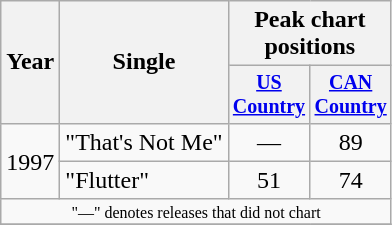<table class="wikitable" style="text-align:center;">
<tr>
<th rowspan="2">Year</th>
<th rowspan="2">Single</th>
<th colspan="2">Peak chart<br>positions</th>
</tr>
<tr style="font-size:smaller;">
<th width="45"><a href='#'>US Country</a></th>
<th width="45"><a href='#'>CAN Country</a></th>
</tr>
<tr>
<td rowspan="2">1997</td>
<td align="left">"That's Not Me"</td>
<td>—</td>
<td>89</td>
</tr>
<tr>
<td align="left">"Flutter"</td>
<td>51</td>
<td>74</td>
</tr>
<tr>
<td colspan="4" style="font-size:8pt">"—" denotes releases that did not chart</td>
</tr>
<tr>
</tr>
</table>
